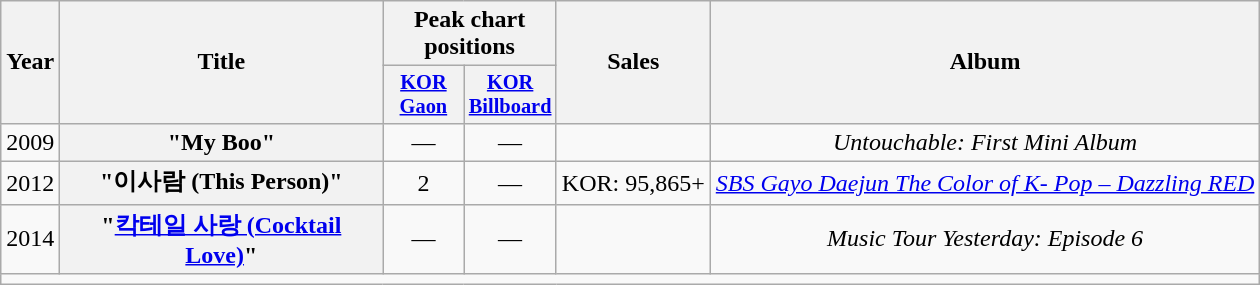<table class="wikitable plainrowheaders" style="text-align:center">
<tr>
<th scope="col" rowspan="2">Year</th>
<th scope="col" rowspan="2" style="width:13em">Title</th>
<th scope="col" colspan="2">Peak chart positions</th>
<th scope="col" rowspan="2">Sales</th>
<th scope="col" rowspan="2">Album</th>
</tr>
<tr>
<th scope="col" style="width:3.5em;font-size:85%"><a href='#'>KOR<br>Gaon</a><br></th>
<th scope="col" style="width:3.5em;font-size:85%"><a href='#'>KOR<br>Billboard</a><br></th>
</tr>
<tr>
<td>2009</td>
<th scope="row">"My Boo" </th>
<td>—</td>
<td>—</td>
<td></td>
<td rowspan="1"><em>Untouchable: First Mini Album</em></td>
</tr>
<tr>
<td rowspan="1">2012</td>
<th scope="row">"이사람 (This Person)" </th>
<td>2</td>
<td>—</td>
<td>KOR: 95,865+</td>
<td><em><a href='#'>SBS Gayo Daejun The Color of K- Pop – Dazzling RED</a></em></td>
</tr>
<tr>
<td>2014</td>
<th scope="row">"<a href='#'>칵테일 사랑 (Cocktail Love)</a>" </th>
<td>—</td>
<td>—</td>
<td></td>
<td><em>Music Tour Yesterday: Episode 6</em></td>
</tr>
<tr>
<td colspan="6"></td>
</tr>
</table>
